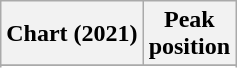<table class="wikitable sortable plainrowheaders">
<tr>
<th scope="col">Chart (2021)</th>
<th scope="col">Peak<br>position</th>
</tr>
<tr>
</tr>
<tr>
</tr>
<tr>
</tr>
<tr>
</tr>
<tr>
</tr>
<tr>
</tr>
<tr>
</tr>
<tr>
</tr>
</table>
